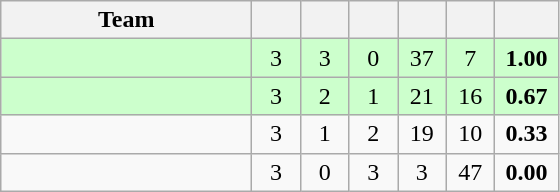<table class="wikitable" style="text-align: center; font-size:100% ">
<tr>
<th width="160">Team</th>
<th width="25"></th>
<th width="25"></th>
<th width="25"></th>
<th width="25"></th>
<th width="25"></th>
<th width="35"></th>
</tr>
<tr bgcolor="ccffcc">
<td align="left"></td>
<td>3</td>
<td>3</td>
<td>0</td>
<td>37</td>
<td>7</td>
<td><strong>1.00</strong></td>
</tr>
<tr bgcolor="ccffcc">
<td align="left"></td>
<td>3</td>
<td>2</td>
<td>1</td>
<td>21</td>
<td>16</td>
<td><strong>0.67</strong></td>
</tr>
<tr>
<td align="left"></td>
<td>3</td>
<td>1</td>
<td>2</td>
<td>19</td>
<td>10</td>
<td><strong>0.33</strong></td>
</tr>
<tr>
<td align="left"></td>
<td>3</td>
<td>0</td>
<td>3</td>
<td>3</td>
<td>47</td>
<td><strong>0.00</strong></td>
</tr>
</table>
